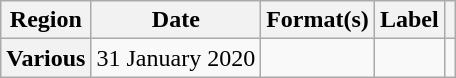<table class="wikitable plainrowheaders">
<tr>
<th scope="col">Region</th>
<th scope="col">Date</th>
<th scope="col">Format(s)</th>
<th scope="col">Label</th>
<th scope="col"></th>
</tr>
<tr>
<th scope="row">Various</th>
<td>31 January 2020</td>
<td></td>
<td></td>
<td align="center"></td>
</tr>
</table>
